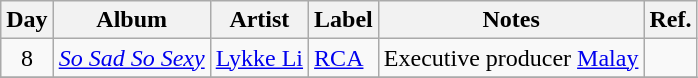<table class="wikitable">
<tr>
<th>Day</th>
<th>Album</th>
<th>Artist</th>
<th>Label</th>
<th>Notes</th>
<th>Ref.</th>
</tr>
<tr>
<td rowspan="1" style="text-align:center;">8</td>
<td><em><a href='#'>So Sad So Sexy</a></em></td>
<td><a href='#'>Lykke Li</a></td>
<td><a href='#'>RCA</a></td>
<td>Executive producer <a href='#'>Malay</a></td>
<td style="text-align:center;"></td>
</tr>
<tr>
</tr>
</table>
